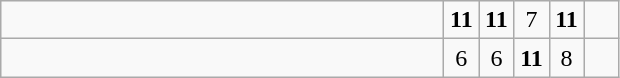<table class="wikitable">
<tr>
<td style="width:18em"><strong></strong></td>
<td align=center style="width:1em"><strong>11</strong></td>
<td align=center style="width:1em"><strong>11</strong></td>
<td align=center style="width:1em">7</td>
<td align=center style="width:1em"><strong>11</strong></td>
<td align=center style="width:1em"></td>
</tr>
<tr>
<td style="width:18em"></td>
<td align=center style="width:1em">6</td>
<td align=center style="width:1em">6</td>
<td align=center style="width:1em"><strong>11</strong></td>
<td align=center style="width:1em">8</td>
<td align=center style="width:1em"></td>
</tr>
</table>
